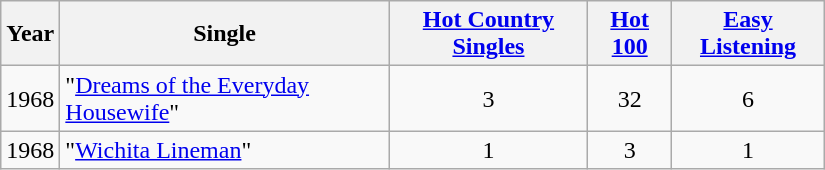<table border=1 cellspacing=0 cellpadding=2 width="550px" class="wikitable">
<tr>
<th align="left">Year</th>
<th align="left">Single</th>
<th align="left"><a href='#'>Hot Country Singles</a></th>
<th align="left"><a href='#'>Hot 100</a></th>
<th align="left"><a href='#'>Easy Listening</a></th>
</tr>
<tr>
<td align="center">1968</td>
<td align="left">"<a href='#'>Dreams of the Everyday Housewife</a>"</td>
<td align="center">3</td>
<td align="center">32</td>
<td align="center">6</td>
</tr>
<tr>
<td align="center">1968</td>
<td align="left">"<a href='#'>Wichita Lineman</a>"</td>
<td align="center">1</td>
<td align="center">3</td>
<td align="center">1</td>
</tr>
</table>
